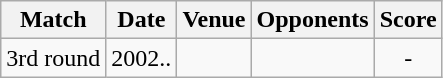<table class="wikitable" style="text-align:center;">
<tr>
<th>Match</th>
<th>Date</th>
<th>Venue</th>
<th>Opponents</th>
<th>Score</th>
</tr>
<tr>
<td>3rd round</td>
<td>2002..</td>
<td></td>
<td></td>
<td>-</td>
</tr>
</table>
